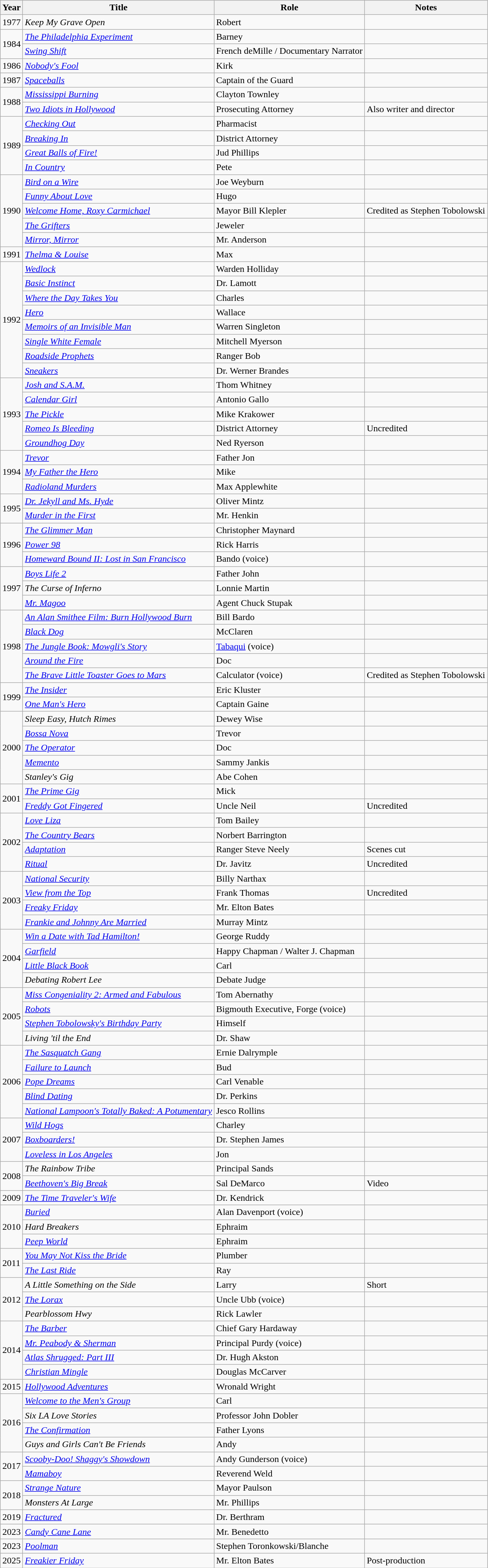<table class="wikitable sortable">
<tr>
<th>Year</th>
<th>Title</th>
<th>Role</th>
<th class="unsortable">Notes</th>
</tr>
<tr>
<td>1977</td>
<td><em>Keep My Grave Open</em></td>
<td>Robert</td>
<td></td>
</tr>
<tr>
<td rowspan="2">1984</td>
<td><em><a href='#'>The Philadelphia Experiment</a></em></td>
<td>Barney</td>
<td></td>
</tr>
<tr>
<td><em><a href='#'>Swing Shift</a></em></td>
<td>French deMille / Documentary Narrator</td>
<td></td>
</tr>
<tr>
<td>1986</td>
<td><em><a href='#'>Nobody's Fool</a></em></td>
<td>Kirk</td>
<td></td>
</tr>
<tr>
<td>1987</td>
<td><em><a href='#'>Spaceballs</a></em></td>
<td>Captain of the Guard</td>
<td></td>
</tr>
<tr>
<td rowspan="2">1988</td>
<td><em><a href='#'>Mississippi Burning</a></em></td>
<td>Clayton Townley</td>
<td></td>
</tr>
<tr>
<td><em><a href='#'>Two Idiots in Hollywood</a></em></td>
<td>Prosecuting Attorney</td>
<td>Also writer and director</td>
</tr>
<tr>
<td rowspan="4">1989</td>
<td><em><a href='#'>Checking Out</a></em></td>
<td>Pharmacist</td>
<td></td>
</tr>
<tr>
<td><em><a href='#'>Breaking In</a></em></td>
<td>District Attorney</td>
<td></td>
</tr>
<tr>
<td><em><a href='#'>Great Balls of Fire!</a></em></td>
<td>Jud Phillips</td>
<td></td>
</tr>
<tr>
<td><em><a href='#'>In Country</a></em></td>
<td>Pete</td>
<td></td>
</tr>
<tr>
<td rowspan="5">1990</td>
<td><em><a href='#'>Bird on a Wire</a></em></td>
<td>Joe Weyburn</td>
<td></td>
</tr>
<tr>
<td><em><a href='#'>Funny About Love</a></em></td>
<td>Hugo</td>
<td></td>
</tr>
<tr>
<td><em><a href='#'>Welcome Home, Roxy Carmichael</a></em></td>
<td>Mayor Bill Klepler</td>
<td>Credited as Stephen Tobolowski</td>
</tr>
<tr>
<td><em><a href='#'>The Grifters</a></em></td>
<td>Jeweler</td>
<td></td>
</tr>
<tr>
<td><em><a href='#'>Mirror, Mirror</a></em></td>
<td>Mr. Anderson</td>
<td></td>
</tr>
<tr>
<td>1991</td>
<td><em><a href='#'>Thelma & Louise</a></em></td>
<td>Max</td>
<td></td>
</tr>
<tr>
<td rowspan="8">1992</td>
<td><em><a href='#'>Wedlock</a></em></td>
<td>Warden Holliday</td>
<td></td>
</tr>
<tr>
<td><em><a href='#'>Basic Instinct</a></em></td>
<td>Dr. Lamott</td>
<td></td>
</tr>
<tr>
<td><em><a href='#'>Where the Day Takes You</a></em></td>
<td>Charles</td>
<td></td>
</tr>
<tr>
<td><em><a href='#'>Hero</a></em></td>
<td>Wallace</td>
<td></td>
</tr>
<tr>
<td><em><a href='#'>Memoirs of an Invisible Man</a></em></td>
<td>Warren Singleton</td>
<td></td>
</tr>
<tr>
<td><em><a href='#'>Single White Female</a></em></td>
<td>Mitchell Myerson</td>
<td></td>
</tr>
<tr>
<td><em><a href='#'>Roadside Prophets</a></em></td>
<td>Ranger Bob</td>
<td></td>
</tr>
<tr>
<td><em><a href='#'>Sneakers</a></em></td>
<td>Dr. Werner Brandes</td>
<td></td>
</tr>
<tr>
<td rowspan="5">1993</td>
<td><em><a href='#'>Josh and S.A.M.</a></em></td>
<td>Thom Whitney</td>
<td></td>
</tr>
<tr>
<td><em><a href='#'>Calendar Girl</a></em></td>
<td>Antonio Gallo</td>
<td></td>
</tr>
<tr>
<td><em><a href='#'>The Pickle</a></em></td>
<td>Mike Krakower</td>
<td></td>
</tr>
<tr>
<td><em><a href='#'>Romeo Is Bleeding</a></em></td>
<td>District Attorney</td>
<td>Uncredited</td>
</tr>
<tr>
<td><em><a href='#'>Groundhog Day</a></em></td>
<td>Ned Ryerson</td>
<td></td>
</tr>
<tr>
<td rowspan="3">1994</td>
<td><em><a href='#'>Trevor</a></em></td>
<td>Father Jon</td>
<td></td>
</tr>
<tr>
<td><em><a href='#'>My Father the Hero</a></em></td>
<td>Mike</td>
<td></td>
</tr>
<tr>
<td><em><a href='#'>Radioland Murders</a></em></td>
<td>Max Applewhite</td>
<td></td>
</tr>
<tr>
<td rowspan="2">1995</td>
<td><em><a href='#'>Dr. Jekyll and Ms. Hyde</a></em></td>
<td>Oliver Mintz</td>
<td></td>
</tr>
<tr>
<td><em><a href='#'>Murder in the First</a></em></td>
<td>Mr. Henkin</td>
<td></td>
</tr>
<tr>
<td rowspan="3">1996</td>
<td><em><a href='#'>The Glimmer Man</a></em></td>
<td>Christopher Maynard</td>
<td></td>
</tr>
<tr>
<td><em><a href='#'>Power 98</a></em></td>
<td>Rick Harris</td>
<td></td>
</tr>
<tr>
<td><em><a href='#'>Homeward Bound II: Lost in San Francisco</a></em></td>
<td>Bando (voice)</td>
<td></td>
</tr>
<tr>
<td rowspan="3">1997</td>
<td><em><a href='#'>Boys Life 2</a></em></td>
<td>Father John</td>
<td></td>
</tr>
<tr>
<td><em>The Curse of Inferno</em></td>
<td>Lonnie Martin</td>
<td></td>
</tr>
<tr>
<td><em><a href='#'>Mr. Magoo</a></em></td>
<td>Agent Chuck Stupak</td>
<td></td>
</tr>
<tr>
<td rowspan="5">1998</td>
<td><em><a href='#'>An Alan Smithee Film: Burn Hollywood Burn</a></em></td>
<td>Bill Bardo</td>
<td></td>
</tr>
<tr>
<td><em><a href='#'>Black Dog</a></em></td>
<td>McClaren</td>
<td></td>
</tr>
<tr>
<td><em><a href='#'>The Jungle Book: Mowgli's Story</a> </em></td>
<td><a href='#'>Tabaqui</a> (voice)</td>
<td></td>
</tr>
<tr>
<td><em><a href='#'>Around the Fire</a> </em></td>
<td>Doc</td>
<td></td>
</tr>
<tr>
<td><em><a href='#'>The Brave Little Toaster Goes to Mars</a></em></td>
<td>Calculator (voice)</td>
<td>Credited as Stephen Tobolowski</td>
</tr>
<tr>
<td rowspan="2">1999</td>
<td><em><a href='#'>The Insider</a></em></td>
<td>Eric Kluster</td>
<td></td>
</tr>
<tr>
<td><em><a href='#'>One Man's Hero</a></em></td>
<td>Captain Gaine</td>
<td></td>
</tr>
<tr>
<td rowspan="5">2000</td>
<td><em>Sleep Easy, Hutch Rimes </em></td>
<td>Dewey Wise</td>
<td></td>
</tr>
<tr>
<td><em><a href='#'>Bossa Nova</a></em></td>
<td>Trevor</td>
<td></td>
</tr>
<tr>
<td><em><a href='#'>The Operator</a></em></td>
<td>Doc</td>
<td></td>
</tr>
<tr>
<td><em><a href='#'>Memento</a></em></td>
<td>Sammy Jankis</td>
<td></td>
</tr>
<tr>
<td><em>Stanley's Gig </em></td>
<td>Abe Cohen</td>
<td></td>
</tr>
<tr>
<td rowspan="2">2001</td>
<td><em><a href='#'>The Prime Gig</a></em></td>
<td>Mick</td>
<td></td>
</tr>
<tr>
<td><em><a href='#'>Freddy Got Fingered</a></em></td>
<td>Uncle Neil</td>
<td>Uncredited</td>
</tr>
<tr>
<td rowspan="4">2002</td>
<td><em><a href='#'>Love Liza</a></em></td>
<td>Tom Bailey</td>
<td></td>
</tr>
<tr>
<td><em><a href='#'>The Country Bears</a></em></td>
<td>Norbert Barrington</td>
<td></td>
</tr>
<tr>
<td><em><a href='#'>Adaptation</a></em></td>
<td>Ranger Steve Neely</td>
<td>Scenes cut</td>
</tr>
<tr>
<td><em><a href='#'>Ritual</a></em></td>
<td>Dr. Javitz</td>
<td>Uncredited</td>
</tr>
<tr>
<td rowspan="4">2003</td>
<td><em><a href='#'>National Security</a></em></td>
<td>Billy Narthax</td>
<td></td>
</tr>
<tr>
<td><em><a href='#'>View from the Top</a></em></td>
<td>Frank Thomas</td>
<td>Uncredited</td>
</tr>
<tr>
<td><em><a href='#'>Freaky Friday</a></em></td>
<td>Mr. Elton Bates</td>
<td></td>
</tr>
<tr>
<td><em><a href='#'>Frankie and Johnny Are Married</a></em></td>
<td>Murray Mintz</td>
<td></td>
</tr>
<tr>
<td rowspan="4">2004</td>
<td><em><a href='#'>Win a Date with Tad Hamilton!</a></em></td>
<td>George Ruddy</td>
<td></td>
</tr>
<tr>
<td><em><a href='#'>Garfield</a></em></td>
<td>Happy Chapman / Walter J. Chapman</td>
<td></td>
</tr>
<tr>
<td><em><a href='#'>Little Black Book</a></em></td>
<td>Carl</td>
<td></td>
</tr>
<tr>
<td><em>Debating Robert Lee</em></td>
<td>Debate Judge</td>
<td></td>
</tr>
<tr>
<td rowspan="4">2005</td>
<td><em><a href='#'>Miss Congeniality 2: Armed and Fabulous</a></em></td>
<td>Tom Abernathy</td>
<td></td>
</tr>
<tr>
<td><em><a href='#'>Robots</a></em></td>
<td>Bigmouth Executive, Forge (voice)</td>
<td></td>
</tr>
<tr>
<td><em><a href='#'>Stephen Tobolowsky's Birthday Party</a></em></td>
<td>Himself</td>
<td></td>
</tr>
<tr>
<td><em>Living 'til the End</em></td>
<td>Dr. Shaw</td>
<td></td>
</tr>
<tr>
<td rowspan="5">2006</td>
<td><em><a href='#'>The Sasquatch Gang</a></em></td>
<td>Ernie Dalrymple</td>
<td></td>
</tr>
<tr>
<td><em><a href='#'>Failure to Launch</a></em></td>
<td>Bud</td>
<td></td>
</tr>
<tr>
<td><em><a href='#'>Pope Dreams</a></em></td>
<td>Carl Venable</td>
<td></td>
</tr>
<tr>
<td><em><a href='#'>Blind Dating</a></em></td>
<td>Dr. Perkins</td>
<td></td>
</tr>
<tr>
<td><em><a href='#'>National Lampoon's Totally Baked: A Potumentary</a></em></td>
<td>Jesco Rollins</td>
<td></td>
</tr>
<tr>
<td rowspan="3">2007</td>
<td><em><a href='#'>Wild Hogs</a></em></td>
<td>Charley</td>
<td></td>
</tr>
<tr>
<td><em><a href='#'>Boxboarders!</a></em></td>
<td>Dr. Stephen James</td>
<td></td>
</tr>
<tr>
<td><em><a href='#'>Loveless in Los Angeles</a></em></td>
<td>Jon</td>
<td></td>
</tr>
<tr>
<td rowspan="2">2008</td>
<td><em>The Rainbow Tribe</em></td>
<td>Principal Sands</td>
<td></td>
</tr>
<tr>
<td><em><a href='#'>Beethoven's Big Break</a></em></td>
<td>Sal DeMarco</td>
<td>Video</td>
</tr>
<tr>
<td>2009</td>
<td><em><a href='#'>The Time Traveler's Wife</a></em></td>
<td>Dr. Kendrick</td>
<td></td>
</tr>
<tr>
<td rowspan="3">2010</td>
<td><em><a href='#'>Buried</a></em></td>
<td>Alan Davenport (voice)</td>
<td></td>
</tr>
<tr>
<td><em>Hard Breakers</em></td>
<td>Ephraim</td>
<td></td>
</tr>
<tr>
<td><em><a href='#'>Peep World</a></em></td>
<td>Ephraim</td>
<td></td>
</tr>
<tr>
<td rowspan="2">2011</td>
<td><em><a href='#'>You May Not Kiss the Bride</a></em></td>
<td>Plumber</td>
<td></td>
</tr>
<tr>
<td><em><a href='#'>The Last Ride</a></em></td>
<td>Ray</td>
<td></td>
</tr>
<tr>
<td rowspan="3">2012</td>
<td><em>A Little Something on the Side</em></td>
<td>Larry</td>
<td>Short</td>
</tr>
<tr>
<td><em><a href='#'>The Lorax</a></em></td>
<td>Uncle Ubb (voice)</td>
<td></td>
</tr>
<tr>
<td><em>Pearblossom Hwy </em></td>
<td>Rick Lawler</td>
<td></td>
</tr>
<tr>
<td rowspan="4">2014</td>
<td><em><a href='#'>The Barber</a></em></td>
<td>Chief Gary Hardaway</td>
<td></td>
</tr>
<tr>
<td><em><a href='#'>Mr. Peabody & Sherman</a></em></td>
<td>Principal Purdy (voice)</td>
<td></td>
</tr>
<tr>
<td><em><a href='#'>Atlas Shrugged: Part III</a></em></td>
<td>Dr. Hugh Akston</td>
<td></td>
</tr>
<tr>
<td><em><a href='#'>Christian Mingle</a></em></td>
<td>Douglas McCarver</td>
<td></td>
</tr>
<tr>
<td>2015</td>
<td><em><a href='#'>Hollywood Adventures</a></em></td>
<td>Wronald Wright</td>
<td></td>
</tr>
<tr>
<td rowspan="4">2016</td>
<td><em><a href='#'>Welcome to the Men's Group</a></em></td>
<td>Carl</td>
<td></td>
</tr>
<tr>
<td><em>Six LA Love Stories</em></td>
<td>Professor John Dobler</td>
<td></td>
</tr>
<tr>
<td><em><a href='#'>The Confirmation</a></em></td>
<td>Father Lyons</td>
<td></td>
</tr>
<tr>
<td><em>Guys and Girls Can't Be Friends</em></td>
<td>Andy</td>
<td></td>
</tr>
<tr>
<td rowspan="2">2017</td>
<td><em><a href='#'>Scooby-Doo! Shaggy's Showdown</a></em></td>
<td>Andy Gunderson (voice)</td>
<td></td>
</tr>
<tr>
<td><em><a href='#'>Mamaboy</a></em></td>
<td>Reverend Weld</td>
<td></td>
</tr>
<tr>
<td rowspan="2">2018</td>
<td><em><a href='#'>Strange Nature</a></em></td>
<td>Mayor Paulson</td>
<td></td>
</tr>
<tr>
<td><em>Monsters At Large</em></td>
<td>Mr. Phillips</td>
<td></td>
</tr>
<tr>
<td>2019</td>
<td><em><a href='#'>Fractured</a></em></td>
<td>Dr. Berthram</td>
<td></td>
</tr>
<tr>
<td>2023</td>
<td><em><a href='#'>Candy Cane Lane</a></em></td>
<td>Mr. Benedetto</td>
<td></td>
</tr>
<tr>
<td>2023</td>
<td><em><a href='#'>Poolman</a></em></td>
<td>Stephen Toronkowski/Blanche</td>
<td></td>
</tr>
<tr>
<td>2025</td>
<td><em><a href='#'>Freakier Friday</a></em></td>
<td>Mr. Elton Bates</td>
<td>Post-production</td>
</tr>
</table>
